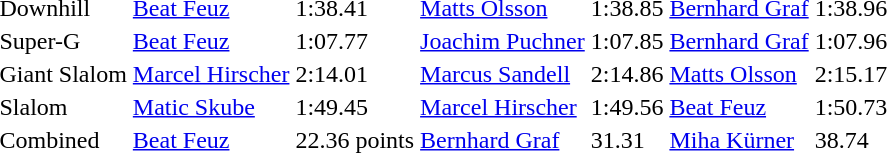<table>
<tr>
<td>Downhill</td>
<td><a href='#'>Beat Feuz</a><br></td>
<td>1:38.41</td>
<td><a href='#'>Matts Olsson</a><br></td>
<td>1:38.85</td>
<td><a href='#'>Bernhard Graf</a><br></td>
<td>1:38.96</td>
</tr>
<tr>
<td>Super-G</td>
<td><a href='#'>Beat Feuz</a><br></td>
<td>1:07.77</td>
<td><a href='#'>Joachim Puchner</a><br></td>
<td>1:07.85</td>
<td><a href='#'>Bernhard Graf</a><br></td>
<td>1:07.96</td>
</tr>
<tr>
<td>Giant Slalom</td>
<td><a href='#'>Marcel Hirscher</a><br></td>
<td>2:14.01</td>
<td><a href='#'>Marcus Sandell</a><br></td>
<td>2:14.86</td>
<td><a href='#'>Matts Olsson</a><br></td>
<td>2:15.17</td>
</tr>
<tr>
<td>Slalom</td>
<td><a href='#'>Matic Skube</a><br></td>
<td>1:49.45</td>
<td><a href='#'>Marcel Hirscher</a><br></td>
<td>1:49.56</td>
<td><a href='#'>Beat Feuz</a><br></td>
<td>1:50.73</td>
</tr>
<tr>
<td>Combined</td>
<td><a href='#'>Beat Feuz</a><br></td>
<td>22.36 points</td>
<td><a href='#'>Bernhard Graf</a><br></td>
<td>31.31</td>
<td><a href='#'>Miha Kürner</a><br></td>
<td>38.74</td>
</tr>
</table>
